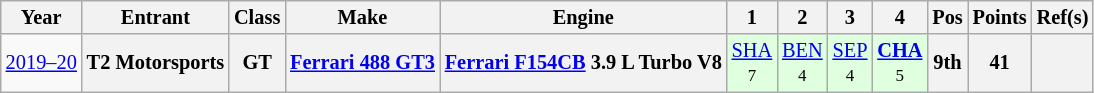<table class="wikitable" style="text-align:center; font-size:85%">
<tr>
<th>Year</th>
<th>Entrant</th>
<th>Class</th>
<th>Make</th>
<th>Engine</th>
<th>1</th>
<th>2</th>
<th>3</th>
<th>4</th>
<th>Pos</th>
<th>Points</th>
<th>Ref(s)</th>
</tr>
<tr>
<td nowrap><a href='#'>2019–20</a></td>
<th nowrap>T2 Motorsports</th>
<th>GT</th>
<th nowrap><a href='#'>Ferrari 488 GT3</a></th>
<th nowrap><a href='#'>Ferrari F154CB</a> 3.9 L Turbo V8</th>
<td style="background:#DFFFDF;"><a href='#'>SHA</a><br><small>7</small></td>
<td style="background:#DFFFDF;"><a href='#'>BEN</a><br><small>4</small></td>
<td style="background:#DFFFDF;"><a href='#'>SEP</a><br><small>4</small></td>
<td style="background:#DFFFDF;"><strong><a href='#'>CHA</a></strong><br><small>5</small></td>
<th>9th</th>
<th>41</th>
<th></th>
</tr>
</table>
